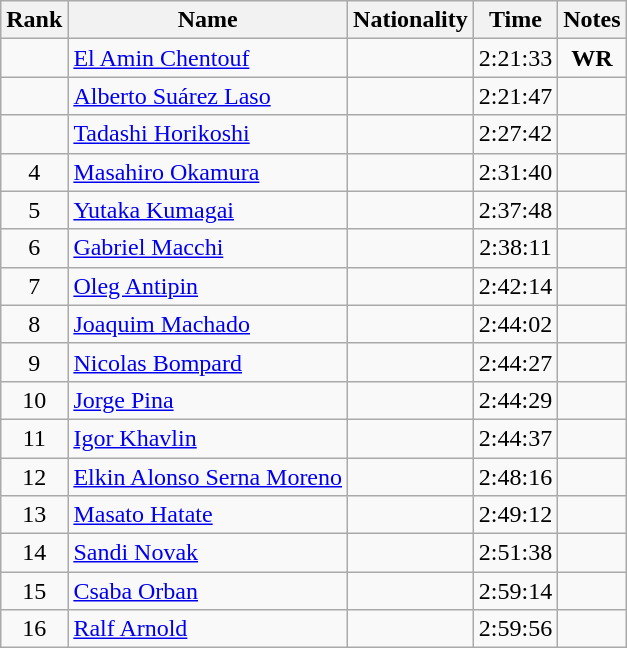<table class="wikitable sortable" style="text-align:center">
<tr>
<th>Rank</th>
<th>Name</th>
<th>Nationality</th>
<th>Time</th>
<th>Notes</th>
</tr>
<tr>
<td></td>
<td align=left><a href='#'>El Amin Chentouf</a></td>
<td align=left></td>
<td>2:21:33</td>
<td><strong>WR</strong></td>
</tr>
<tr>
<td></td>
<td align=left><a href='#'>Alberto Suárez Laso</a></td>
<td align=left></td>
<td>2:21:47</td>
<td></td>
</tr>
<tr>
<td></td>
<td align=left><a href='#'>Tadashi Horikoshi</a></td>
<td align=left></td>
<td>2:27:42</td>
<td></td>
</tr>
<tr>
<td>4</td>
<td align=left><a href='#'>Masahiro Okamura</a></td>
<td align=left></td>
<td>2:31:40</td>
<td></td>
</tr>
<tr>
<td>5</td>
<td align=left><a href='#'>Yutaka Kumagai</a></td>
<td align=left></td>
<td>2:37:48</td>
<td></td>
</tr>
<tr>
<td>6</td>
<td align=left><a href='#'>Gabriel Macchi</a></td>
<td align=left></td>
<td>2:38:11</td>
<td></td>
</tr>
<tr>
<td>7</td>
<td align=left><a href='#'>Oleg Antipin</a></td>
<td align=left></td>
<td>2:42:14</td>
<td></td>
</tr>
<tr>
<td>8</td>
<td align=left><a href='#'>Joaquim Machado</a></td>
<td align=left></td>
<td>2:44:02</td>
<td></td>
</tr>
<tr>
<td>9</td>
<td align=left><a href='#'>Nicolas Bompard</a></td>
<td align=left></td>
<td>2:44:27</td>
<td></td>
</tr>
<tr>
<td>10</td>
<td align=left><a href='#'>Jorge Pina</a></td>
<td align=left></td>
<td>2:44:29</td>
<td></td>
</tr>
<tr>
<td>11</td>
<td align=left><a href='#'>Igor Khavlin</a></td>
<td align=left></td>
<td>2:44:37</td>
<td></td>
</tr>
<tr>
<td>12</td>
<td align=left><a href='#'>Elkin Alonso Serna Moreno</a></td>
<td align=left></td>
<td>2:48:16</td>
<td></td>
</tr>
<tr>
<td>13</td>
<td align=left><a href='#'>Masato Hatate</a></td>
<td align=left></td>
<td>2:49:12</td>
<td></td>
</tr>
<tr>
<td>14</td>
<td align=left><a href='#'>Sandi Novak</a></td>
<td align=left></td>
<td>2:51:38</td>
<td></td>
</tr>
<tr>
<td>15</td>
<td align=left><a href='#'>Csaba Orban</a></td>
<td align=left></td>
<td>2:59:14</td>
<td></td>
</tr>
<tr>
<td>16</td>
<td align=left><a href='#'>Ralf Arnold</a></td>
<td align=left></td>
<td>2:59:56</td>
<td></td>
</tr>
</table>
